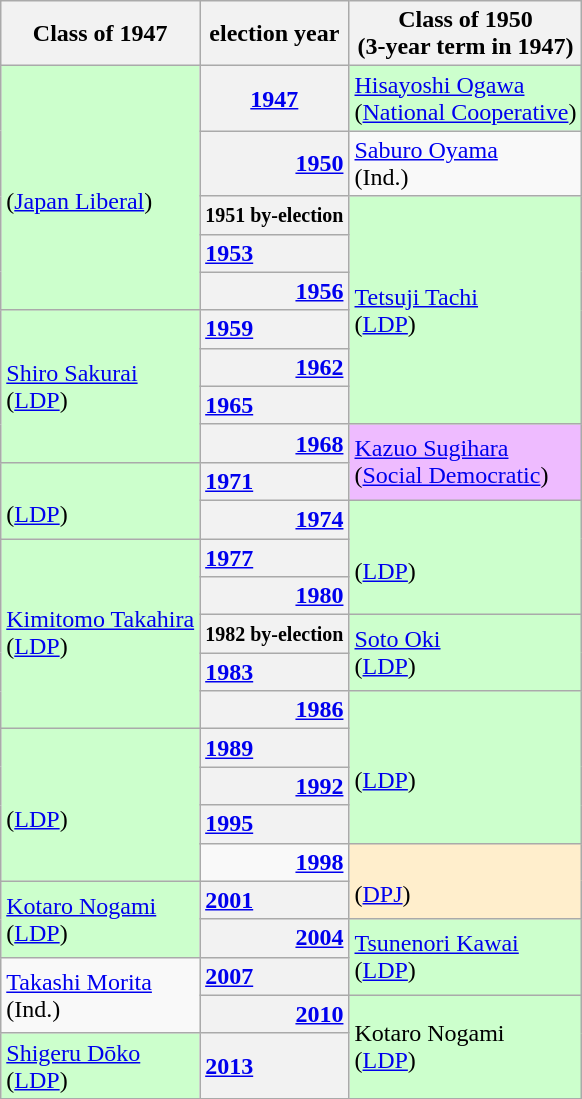<table class="wikitable" border="1">
<tr>
<th>Class of 1947</th>
<th>election year</th>
<th>Class of 1950<br>(3-year term in 1947)</th>
</tr>
<tr>
<td rowspan="5" bgcolor="#CCFFCC"><br>(<a href='#'>Japan Liberal</a>)</td>
<th style="text-align: center"><a href='#'>1947</a></th>
<td bgcolor="#CCFFCD"><a href='#'>Hisayoshi Ogawa</a><br>(<a href='#'>National Cooperative</a>)</td>
</tr>
<tr>
<th style="text-align: right"><a href='#'>1950</a></th>
<td><a href='#'>Saburo Oyama</a><br>(Ind.)</td>
</tr>
<tr>
<th style="text-align: right"><small>1951 by-election</small></th>
<td rowspan="6" bgcolor="#CCFFCC"><a href='#'>Tetsuji Tachi</a><br>(<a href='#'>LDP</a>)</td>
</tr>
<tr>
<th style="text-align: left"><a href='#'>1953</a></th>
</tr>
<tr>
<th style="text-align: right"><a href='#'>1956</a></th>
</tr>
<tr>
<td rowspan="4" bgcolor="#CCFFCC"><a href='#'>Shiro Sakurai</a><br>(<a href='#'>LDP</a>)</td>
<th style="text-align: left"><a href='#'>1959</a></th>
</tr>
<tr>
<th style="text-align: right"><a href='#'>1962</a></th>
</tr>
<tr>
<th style="text-align: left"><a href='#'>1965</a></th>
</tr>
<tr>
<th style="text-align: right"><a href='#'>1968</a></th>
<td rowspan="2" bgcolor="#EEBBFF"><a href='#'>Kazuo Sugihara</a><br>(<a href='#'>Social Democratic</a>)</td>
</tr>
<tr>
<td rowspan="2" bgcolor="#CCFFCC"><br>(<a href='#'>LDP</a>)</td>
<th style="text-align: left"><a href='#'>1971</a></th>
</tr>
<tr>
<th style="text-align: right"><a href='#'>1974</a></th>
<td rowspan="3" bgcolor="#CCFFCC"><br>(<a href='#'>LDP</a>)</td>
</tr>
<tr>
<td rowspan="5" bgcolor="#CCFFCC"><a href='#'>Kimitomo Takahira</a><br>(<a href='#'>LDP</a>)</td>
<th style="text-align: left"><a href='#'>1977</a></th>
</tr>
<tr>
<th style="text-align: right"><a href='#'>1980</a></th>
</tr>
<tr>
<th style="text-align: right"><small>1982 by-election</small></th>
<td rowspan="2" bgcolor="#CCFFCC"><a href='#'>Soto Oki</a><br>(<a href='#'>LDP</a>)</td>
</tr>
<tr>
<th style="text-align: left"><a href='#'>1983</a></th>
</tr>
<tr>
<th style="text-align: right"><a href='#'>1986</a></th>
<td rowspan="5" bgcolor="#CCFFCC"><br>(<a href='#'>LDP</a>)</td>
</tr>
<tr>
<td rowspan="5" bgcolor="#CCFFCC"><br>(<a href='#'>LDP</a>)</td>
<th style="text-align: left"><a href='#'>1989</a></th>
</tr>
<tr>
<th style="text-align: right"><a href='#'>1992</a></th>
</tr>
<tr>
<th style="text-align: left"><a href='#'>1995</a></th>
</tr>
<tr>
<td rowspan="2" style="text-align: right"><strong><a href='#'>1998</a></strong></td>
</tr>
<tr>
<td rowspan="2" bgcolor="#FFEECC"><br>(<a href='#'>DPJ</a>)</td>
</tr>
<tr>
<td rowspan="2" bgcolor="#CCFFCC"><a href='#'>Kotaro Nogami</a><br>(<a href='#'>LDP</a>)</td>
<th style="text-align: left"><a href='#'>2001</a></th>
</tr>
<tr>
<th style="text-align: right"><a href='#'>2004</a></th>
<td rowspan="2" bgcolor="#CCFFCC"><a href='#'>Tsunenori Kawai</a><br>(<a href='#'>LDP</a>)</td>
</tr>
<tr>
<td rowspan="2"><a href='#'>Takashi Morita</a><br>(Ind.)</td>
<th style="text-align: left"><a href='#'>2007</a></th>
</tr>
<tr>
<th style="text-align: right"><a href='#'>2010</a></th>
<td rowspan="2" bgcolor="#CCFFCC">Kotaro Nogami<br>(<a href='#'>LDP</a>)</td>
</tr>
<tr>
<td bgcolor="#CCFFCC"><a href='#'>Shigeru Dōko</a><br>(<a href='#'>LDP</a>)</td>
<th style="text-align: left"><a href='#'>2013</a></th>
</tr>
</table>
